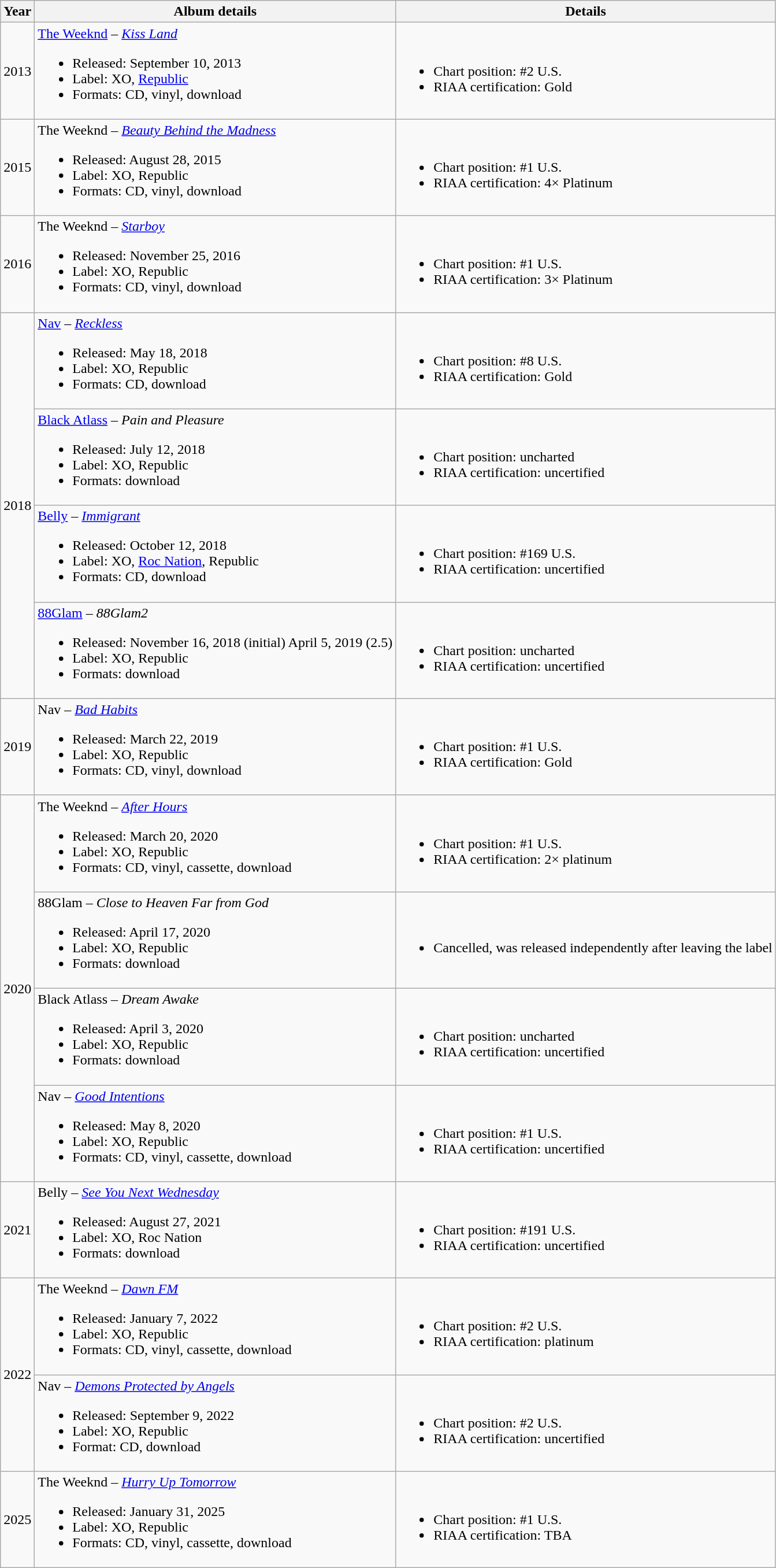<table class="wikitable sortable">
<tr>
<th>Year</th>
<th class="unsortable">Album details</th>
<th>Details</th>
</tr>
<tr>
<td style="text-align:center;">2013</td>
<td><a href='#'>The Weeknd</a> – <em><a href='#'>Kiss Land</a></em><br><ul><li>Released: September 10, 2013</li><li>Label: XO, <a href='#'>Republic</a></li><li>Formats: CD, vinyl, download</li></ul></td>
<td><br><ul><li>Chart position: #2 U.S.</li><li>RIAA certification: Gold</li></ul></td>
</tr>
<tr>
<td style="text-align:center;">2015</td>
<td>The Weeknd – <em><a href='#'>Beauty Behind the Madness</a></em><br><ul><li>Released: August 28, 2015</li><li>Label: XO, Republic</li><li>Formats: CD, vinyl, download</li></ul></td>
<td><br><ul><li>Chart position: #1 U.S.</li><li>RIAA certification: 4× Platinum</li></ul></td>
</tr>
<tr>
<td style="text-align:center;">2016</td>
<td>The Weeknd – <em><a href='#'>Starboy</a></em><br><ul><li>Released: November 25, 2016</li><li>Label: XO, Republic</li><li>Formats: CD, vinyl, download</li></ul></td>
<td><br><ul><li>Chart position: #1 U.S.</li><li>RIAA certification: 3× Platinum</li></ul></td>
</tr>
<tr>
<td rowspan="4" style="text-align:center;">2018</td>
<td><a href='#'>Nav</a> – <em><a href='#'>Reckless</a></em><br><ul><li>Released: May 18, 2018</li><li>Label: XO, Republic</li><li>Formats: CD, download</li></ul></td>
<td><br><ul><li>Chart position: #8 U.S.</li><li>RIAA certification: Gold</li></ul></td>
</tr>
<tr>
<td><a href='#'>Black Atlass</a> – <em>Pain and Pleasure</em><br><ul><li>Released: July 12, 2018</li><li>Label: XO, Republic</li><li>Formats: download</li></ul></td>
<td><br><ul><li>Chart position: uncharted</li><li>RIAA certification: uncertified</li></ul></td>
</tr>
<tr>
<td><a href='#'>Belly</a> – <em><a href='#'>Immigrant</a></em><br><ul><li>Released: October 12, 2018</li><li>Label: XO, <a href='#'>Roc Nation</a>, Republic</li><li>Formats: CD, download</li></ul></td>
<td><br><ul><li>Chart position: #169 U.S.</li><li>RIAA certification: uncertified</li></ul></td>
</tr>
<tr>
<td><a href='#'>88Glam</a> – <em>88Glam2</em><br><ul><li>Released: November 16, 2018 (initial) April 5, 2019 (2.5)</li><li>Label: XO, Republic</li><li>Formats: download</li></ul></td>
<td><br><ul><li>Chart position: uncharted</li><li>RIAA certification: uncertified</li></ul></td>
</tr>
<tr>
<td rowspan="1" style="text-align:center;">2019</td>
<td>Nav – <em><a href='#'>Bad Habits</a></em><br><ul><li>Released: March 22, 2019</li><li>Label: XO, Republic</li><li>Formats: CD, vinyl, download</li></ul></td>
<td><br><ul><li>Chart position: #1 U.S.</li><li>RIAA certification: Gold</li></ul></td>
</tr>
<tr>
<td rowspan="4" style="text-align:center;">2020</td>
<td>The Weeknd – <em><a href='#'>After Hours</a></em><br><ul><li>Released: March 20, 2020</li><li>Label: XO, Republic</li><li>Formats: CD, vinyl, cassette, download</li></ul></td>
<td><br><ul><li>Chart position: #1 U.S.</li><li>RIAA certification: 2× platinum</li></ul></td>
</tr>
<tr>
<td>88Glam – <em>Close to Heaven Far from God</em><br><ul><li>Released: April 17, 2020</li><li>Label: XO, Republic</li><li>Formats: download</li></ul></td>
<td><br><ul><li>Cancelled, was released independently after leaving the label</li></ul></td>
</tr>
<tr>
<td>Black Atlass – <em>Dream Awake</em><br><ul><li>Released: April 3, 2020</li><li>Label: XO, Republic</li><li>Formats: download</li></ul></td>
<td><br><ul><li>Chart position: uncharted</li><li>RIAA certification: uncertified</li></ul></td>
</tr>
<tr>
<td>Nav – <em><a href='#'>Good Intentions</a></em><br><ul><li>Released: May 8, 2020</li><li>Label: XO, Republic</li><li>Formats: CD, vinyl, cassette, download</li></ul></td>
<td><br><ul><li>Chart position: #1 U.S.</li><li>RIAA certification: uncertified</li></ul></td>
</tr>
<tr>
<td>2021</td>
<td>Belly – <em><a href='#'>See You Next Wednesday</a></em><br><ul><li>Released: August 27, 2021</li><li>Label: XO, Roc Nation</li><li>Formats: download</li></ul></td>
<td><br><ul><li>Chart position: #191 U.S.</li><li>RIAA certification: uncertified</li></ul></td>
</tr>
<tr>
<td rowspan="2" style="text-align:center;">2022</td>
<td>The Weeknd – <em><a href='#'>Dawn FM</a></em><br><ul><li>Released: January 7, 2022</li><li>Label: XO, Republic</li><li>Formats: CD, vinyl, cassette, download</li></ul></td>
<td><br><ul><li>Chart position: #2 U.S.</li><li>RIAA certification: platinum</li></ul></td>
</tr>
<tr>
<td>Nav – <em><a href='#'>Demons Protected by Angels</a></em><br><ul><li>Released: September 9, 2022</li><li>Label: XO, Republic</li><li>Format: CD, download</li></ul></td>
<td><br><ul><li>Chart position: #2 U.S.</li><li>RIAA certification: uncertified</li></ul></td>
</tr>
<tr>
<td>2025</td>
<td>The Weeknd – <em><a href='#'>Hurry Up Tomorrow</a></em><br><ul><li>Released: January 31, 2025</li><li>Label: XO, Republic</li><li>Formats: CD, vinyl, cassette, download</li></ul></td>
<td><br><ul><li>Chart position: #1 U.S.</li><li>RIAA certification: TBA</li></ul></td>
</tr>
</table>
